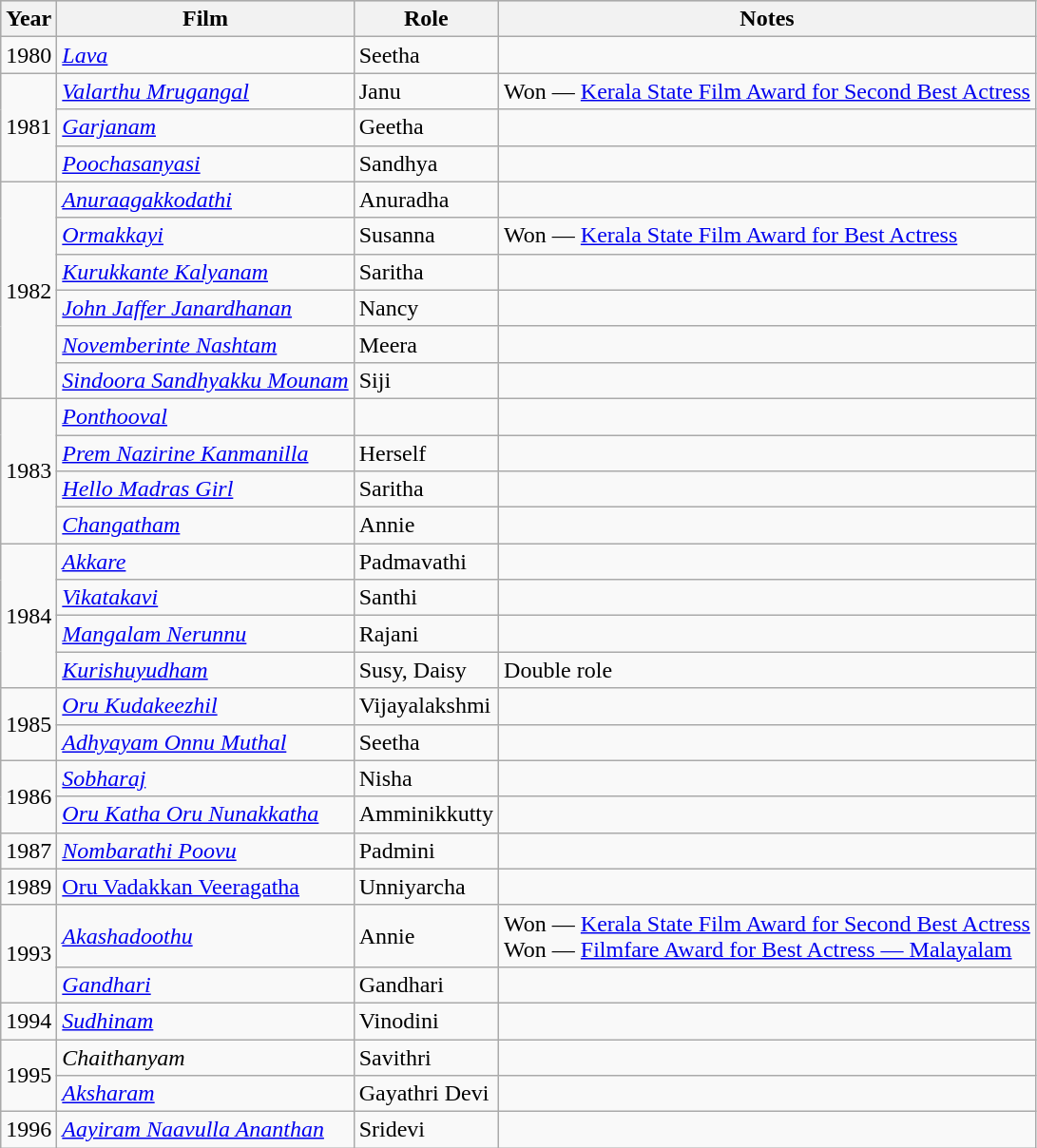<table class="wikitable sortable">
<tr style="background:#ccc; text-align: center; ">
<th>Year</th>
<th>Film</th>
<th>Role</th>
<th>Notes</th>
</tr>
<tr>
<td>1980</td>
<td><em><a href='#'>Lava</a></em></td>
<td>Seetha</td>
<td></td>
</tr>
<tr>
<td rowspan="3">1981</td>
<td><em><a href='#'>Valarthu Mrugangal</a></em></td>
<td>Janu</td>
<td>Won — <a href='#'>Kerala State Film Award for Second Best Actress</a></td>
</tr>
<tr>
<td><em><a href='#'>Garjanam</a></em></td>
<td>Geetha</td>
<td></td>
</tr>
<tr>
<td><em><a href='#'>Poochasanyasi</a></em></td>
<td>Sandhya</td>
<td></td>
</tr>
<tr>
<td rowspan="6">1982</td>
<td><em><a href='#'>Anuraagakkodathi</a></em></td>
<td>Anuradha</td>
<td></td>
</tr>
<tr>
<td><em><a href='#'>Ormakkayi</a></em></td>
<td>Susanna</td>
<td>Won — <a href='#'>Kerala State Film Award for Best Actress</a></td>
</tr>
<tr>
<td><em><a href='#'>Kurukkante Kalyanam</a></em></td>
<td>Saritha</td>
<td></td>
</tr>
<tr>
<td><em><a href='#'>John Jaffer Janardhanan</a></em></td>
<td>Nancy</td>
<td></td>
</tr>
<tr>
<td><em><a href='#'>Novemberinte Nashtam</a></em></td>
<td>Meera</td>
<td></td>
</tr>
<tr>
<td><em><a href='#'>Sindoora Sandhyakku Mounam</a></em></td>
<td>Siji</td>
<td></td>
</tr>
<tr>
<td rowspan="4">1983</td>
<td><em><a href='#'>Ponthooval</a></em></td>
<td></td>
<td></td>
</tr>
<tr>
<td><em><a href='#'>Prem Nazirine Kanmanilla</a></em></td>
<td>Herself</td>
<td></td>
</tr>
<tr>
<td><em><a href='#'>Hello Madras Girl</a></em></td>
<td>Saritha</td>
<td></td>
</tr>
<tr>
<td><em><a href='#'>Changatham</a></em></td>
<td>Annie</td>
<td></td>
</tr>
<tr>
<td rowspan="4">1984</td>
<td><em><a href='#'>Akkare</a></em></td>
<td>Padmavathi</td>
<td></td>
</tr>
<tr>
<td><em><a href='#'>Vikatakavi</a></em></td>
<td>Santhi</td>
<td></td>
</tr>
<tr>
<td><em><a href='#'>Mangalam Nerunnu</a></em></td>
<td>Rajani</td>
<td></td>
</tr>
<tr>
<td><em><a href='#'>Kurishuyudham</a></em></td>
<td>Susy, Daisy</td>
<td>Double role</td>
</tr>
<tr>
<td rowspan="2">1985</td>
<td><em><a href='#'>Oru Kudakeezhil</a></em></td>
<td>Vijayalakshmi</td>
<td></td>
</tr>
<tr>
<td><em><a href='#'>Adhyayam Onnu Muthal</a></em></td>
<td>Seetha</td>
<td></td>
</tr>
<tr>
<td rowspan="2">1986</td>
<td><em><a href='#'>Sobharaj</a></em></td>
<td>Nisha</td>
<td></td>
</tr>
<tr>
<td><em><a href='#'>Oru Katha Oru Nunakkatha</a></em></td>
<td>Amminikkutty</td>
<td></td>
</tr>
<tr>
<td>1987</td>
<td><em><a href='#'>Nombarathi Poovu</a></em></td>
<td>Padmini</td>
<td></td>
</tr>
<tr>
<td>1989</td>
<td><a href='#'>Oru Vadakkan Veeragatha</a></td>
<td>Unniyarcha</td>
<td></td>
</tr>
<tr>
<td rowspan="2">1993</td>
<td><em><a href='#'>Akashadoothu</a></em></td>
<td>Annie</td>
<td>Won — <a href='#'>Kerala State Film Award for Second Best Actress</a><br>Won — <a href='#'>Filmfare Award for Best Actress — Malayalam</a></td>
</tr>
<tr>
<td><em><a href='#'>Gandhari</a></em></td>
<td>Gandhari</td>
<td></td>
</tr>
<tr>
<td>1994</td>
<td><em><a href='#'>Sudhinam</a></em></td>
<td>Vinodini</td>
<td></td>
</tr>
<tr>
<td rowspan="2">1995</td>
<td><em>Chaithanyam</em></td>
<td>Savithri</td>
<td></td>
</tr>
<tr>
<td><em><a href='#'>Aksharam</a></em></td>
<td>Gayathri Devi</td>
<td></td>
</tr>
<tr>
<td>1996</td>
<td><em><a href='#'>Aayiram Naavulla Ananthan</a></em></td>
<td>Sridevi</td>
<td></td>
</tr>
</table>
